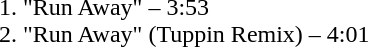<table border="0" cellpadding="2">
<tr>
<th width="120"></th>
<th width="375"></th>
</tr>
<tr --->
<td></td>
<td><br><ol><li>"Run Away" – 3:53</li><li>"Run Away" (Tuppin Remix) – 4:01</li></ol></td>
</tr>
</table>
